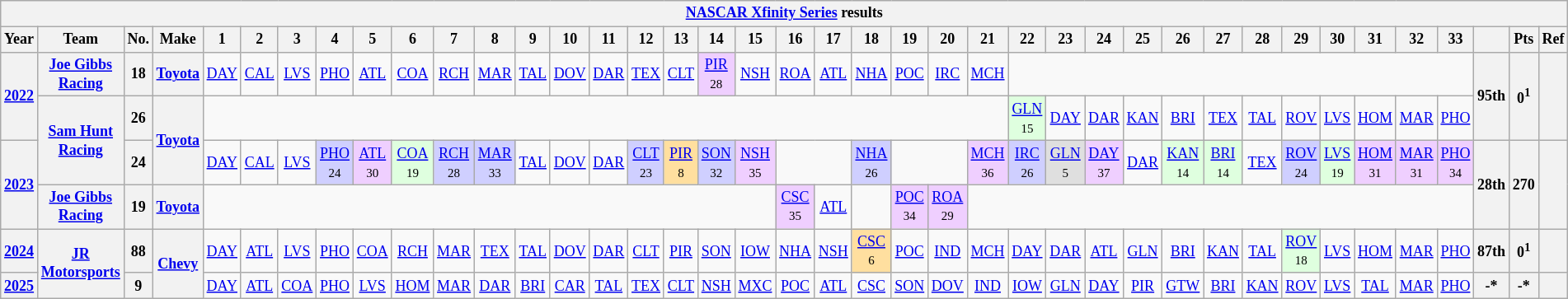<table class="wikitable" style="text-align:center; font-size:75%">
<tr>
<th colspan=40><a href='#'>NASCAR Xfinity Series</a> results</th>
</tr>
<tr>
<th>Year</th>
<th>Team</th>
<th>No.</th>
<th>Make</th>
<th>1</th>
<th>2</th>
<th>3</th>
<th>4</th>
<th>5</th>
<th>6</th>
<th>7</th>
<th>8</th>
<th>9</th>
<th>10</th>
<th>11</th>
<th>12</th>
<th>13</th>
<th>14</th>
<th>15</th>
<th>16</th>
<th>17</th>
<th>18</th>
<th>19</th>
<th>20</th>
<th>21</th>
<th>22</th>
<th>23</th>
<th>24</th>
<th>25</th>
<th>26</th>
<th>27</th>
<th>28</th>
<th>29</th>
<th>30</th>
<th>31</th>
<th>32</th>
<th>33</th>
<th></th>
<th>Pts</th>
<th>Ref</th>
</tr>
<tr>
<th rowspan=2><a href='#'>2022</a></th>
<th><a href='#'>Joe Gibbs Racing</a></th>
<th>18</th>
<th><a href='#'>Toyota</a></th>
<td><a href='#'>DAY</a></td>
<td><a href='#'>CAL</a></td>
<td><a href='#'>LVS</a></td>
<td><a href='#'>PHO</a></td>
<td><a href='#'>ATL</a></td>
<td><a href='#'>COA</a></td>
<td><a href='#'>RCH</a></td>
<td><a href='#'>MAR</a></td>
<td><a href='#'>TAL</a></td>
<td><a href='#'>DOV</a></td>
<td><a href='#'>DAR</a></td>
<td><a href='#'>TEX</a></td>
<td><a href='#'>CLT</a></td>
<td style="background:#EFCFFF;"><a href='#'>PIR</a><br><small>28</small></td>
<td><a href='#'>NSH</a></td>
<td><a href='#'>ROA</a></td>
<td><a href='#'>ATL</a></td>
<td><a href='#'>NHA</a></td>
<td><a href='#'>POC</a></td>
<td><a href='#'>IRC</a></td>
<td><a href='#'>MCH</a></td>
<td colspan=12></td>
<th rowspan=2>95th</th>
<th rowspan=2>0<sup>1</sup></th>
<th rowspan=2></th>
</tr>
<tr>
<th rowspan=2><a href='#'>Sam Hunt Racing</a></th>
<th>26</th>
<th rowspan=2><a href='#'>Toyota</a></th>
<td colspan=21></td>
<td style="background:#DFFFDF;"><a href='#'>GLN</a><br><small>15</small></td>
<td><a href='#'>DAY</a></td>
<td><a href='#'>DAR</a></td>
<td><a href='#'>KAN</a></td>
<td><a href='#'>BRI</a></td>
<td><a href='#'>TEX</a></td>
<td><a href='#'>TAL</a></td>
<td><a href='#'>ROV</a></td>
<td><a href='#'>LVS</a></td>
<td><a href='#'>HOM</a></td>
<td><a href='#'>MAR</a></td>
<td><a href='#'>PHO</a></td>
</tr>
<tr>
<th rowspan=2><a href='#'>2023</a></th>
<th>24</th>
<td><a href='#'>DAY</a></td>
<td><a href='#'>CAL</a></td>
<td><a href='#'>LVS</a></td>
<td style="background:#CFCFFF;"><a href='#'>PHO</a><br><small>24</small></td>
<td style="background:#EFCFFF;"><a href='#'>ATL</a><br><small>30</small></td>
<td style="background:#DFFFDF;"><a href='#'>COA</a><br><small>19</small></td>
<td style="background:#CFCFFF;"><a href='#'>RCH</a><br><small>28</small></td>
<td style="background:#CFCFFF;"><a href='#'>MAR</a><br><small>33</small></td>
<td><a href='#'>TAL</a></td>
<td><a href='#'>DOV</a></td>
<td><a href='#'>DAR</a></td>
<td style="background:#CFCFFF;"><a href='#'>CLT</a><br><small>23</small></td>
<td style="background:#FFDF9F;"><a href='#'>PIR</a><br><small>8</small></td>
<td style="background:#CFCFFF;"><a href='#'>SON</a><br><small>32</small></td>
<td style="background:#EFCFFF;"><a href='#'>NSH</a><br><small>35</small></td>
<td colspan=2></td>
<td style="background:#CFCFFF;"><a href='#'>NHA</a><br><small>26</small></td>
<td colspan=2></td>
<td style="background:#EFCFFF;"><a href='#'>MCH</a><br><small>36</small></td>
<td style="background:#CFCFFF;"><a href='#'>IRC</a><br><small>26</small></td>
<td style="background:#DFDFDF;"><a href='#'>GLN</a><br><small>5</small></td>
<td style="background:#EFCFFF;"><a href='#'>DAY</a><br><small>37</small></td>
<td><a href='#'>DAR</a></td>
<td style="background:#DFFFDF;"><a href='#'>KAN</a><br><small>14</small></td>
<td style="background:#DFFFDF;"><a href='#'>BRI</a><br><small>14</small></td>
<td><a href='#'>TEX</a></td>
<td style="background:#CFCFFF;"><a href='#'>ROV</a><br><small>24</small></td>
<td style="background:#DFFFDF;"><a href='#'>LVS</a><br><small>19</small></td>
<td style="background:#EFCFFF;"><a href='#'>HOM</a><br><small>31</small></td>
<td style="background:#EFCFFF;"><a href='#'>MAR</a><br><small>31</small></td>
<td style="background:#EFCFFF;"><a href='#'>PHO</a><br><small>34</small></td>
<th rowspan=2>28th</th>
<th rowspan=2>270</th>
<th rowspan=2></th>
</tr>
<tr>
<th><a href='#'>Joe Gibbs Racing</a></th>
<th>19</th>
<th><a href='#'>Toyota</a></th>
<td colspan=15></td>
<td style="background:#EFCFFF;"><a href='#'>CSC</a><br><small>35</small></td>
<td><a href='#'>ATL</a></td>
<td></td>
<td style="background:#EFCFFF;"><a href='#'>POC</a><br><small>34</small></td>
<td style="background:#EFCFFF;"><a href='#'>ROA</a><br><small>29</small></td>
<td colspan=13></td>
</tr>
<tr>
<th><a href='#'>2024</a></th>
<th rowspan=2><a href='#'>JR Motorsports</a></th>
<th>88</th>
<th rowspan=2><a href='#'>Chevy</a></th>
<td><a href='#'>DAY</a></td>
<td><a href='#'>ATL</a></td>
<td><a href='#'>LVS</a></td>
<td><a href='#'>PHO</a></td>
<td><a href='#'>COA</a></td>
<td><a href='#'>RCH</a></td>
<td><a href='#'>MAR</a></td>
<td><a href='#'>TEX</a></td>
<td><a href='#'>TAL</a></td>
<td><a href='#'>DOV</a></td>
<td><a href='#'>DAR</a></td>
<td><a href='#'>CLT</a></td>
<td><a href='#'>PIR</a></td>
<td><a href='#'>SON</a></td>
<td><a href='#'>IOW</a></td>
<td><a href='#'>NHA</a></td>
<td><a href='#'>NSH</a></td>
<td style="background:#FFDF9F;"><a href='#'>CSC</a><br><small>6</small></td>
<td><a href='#'>POC</a></td>
<td><a href='#'>IND</a></td>
<td><a href='#'>MCH</a></td>
<td><a href='#'>DAY</a></td>
<td><a href='#'>DAR</a></td>
<td><a href='#'>ATL</a></td>
<td><a href='#'>GLN</a></td>
<td><a href='#'>BRI</a></td>
<td><a href='#'>KAN</a></td>
<td><a href='#'>TAL</a></td>
<td style="background:#DFFFDF;"><a href='#'>ROV</a><br><small>18</small></td>
<td><a href='#'>LVS</a></td>
<td><a href='#'>HOM</a></td>
<td><a href='#'>MAR</a></td>
<td><a href='#'>PHO</a></td>
<th>87th</th>
<th>0<sup>1</sup></th>
<th></th>
</tr>
<tr>
<th><a href='#'>2025</a></th>
<th>9</th>
<td><a href='#'>DAY</a></td>
<td><a href='#'>ATL</a></td>
<td><a href='#'>COA</a></td>
<td><a href='#'>PHO</a></td>
<td><a href='#'>LVS</a></td>
<td><a href='#'>HOM</a></td>
<td><a href='#'>MAR</a></td>
<td><a href='#'>DAR</a></td>
<td><a href='#'>BRI</a></td>
<td><a href='#'>CAR</a></td>
<td><a href='#'>TAL</a></td>
<td><a href='#'>TEX</a></td>
<td><a href='#'>CLT</a></td>
<td><a href='#'>NSH</a></td>
<td><a href='#'>MXC</a></td>
<td><a href='#'>POC</a></td>
<td><a href='#'>ATL</a></td>
<td><a href='#'>CSC</a></td>
<td><a href='#'>SON</a></td>
<td><a href='#'>DOV</a></td>
<td><a href='#'>IND</a></td>
<td><a href='#'>IOW</a></td>
<td><a href='#'>GLN</a></td>
<td><a href='#'>DAY</a></td>
<td><a href='#'>PIR</a></td>
<td><a href='#'>GTW</a></td>
<td><a href='#'>BRI</a></td>
<td><a href='#'>KAN</a></td>
<td><a href='#'>ROV</a></td>
<td><a href='#'>LVS</a></td>
<td><a href='#'>TAL</a></td>
<td><a href='#'>MAR</a></td>
<td><a href='#'>PHO</a></td>
<th>-*</th>
<th>-*</th>
<th></th>
</tr>
</table>
